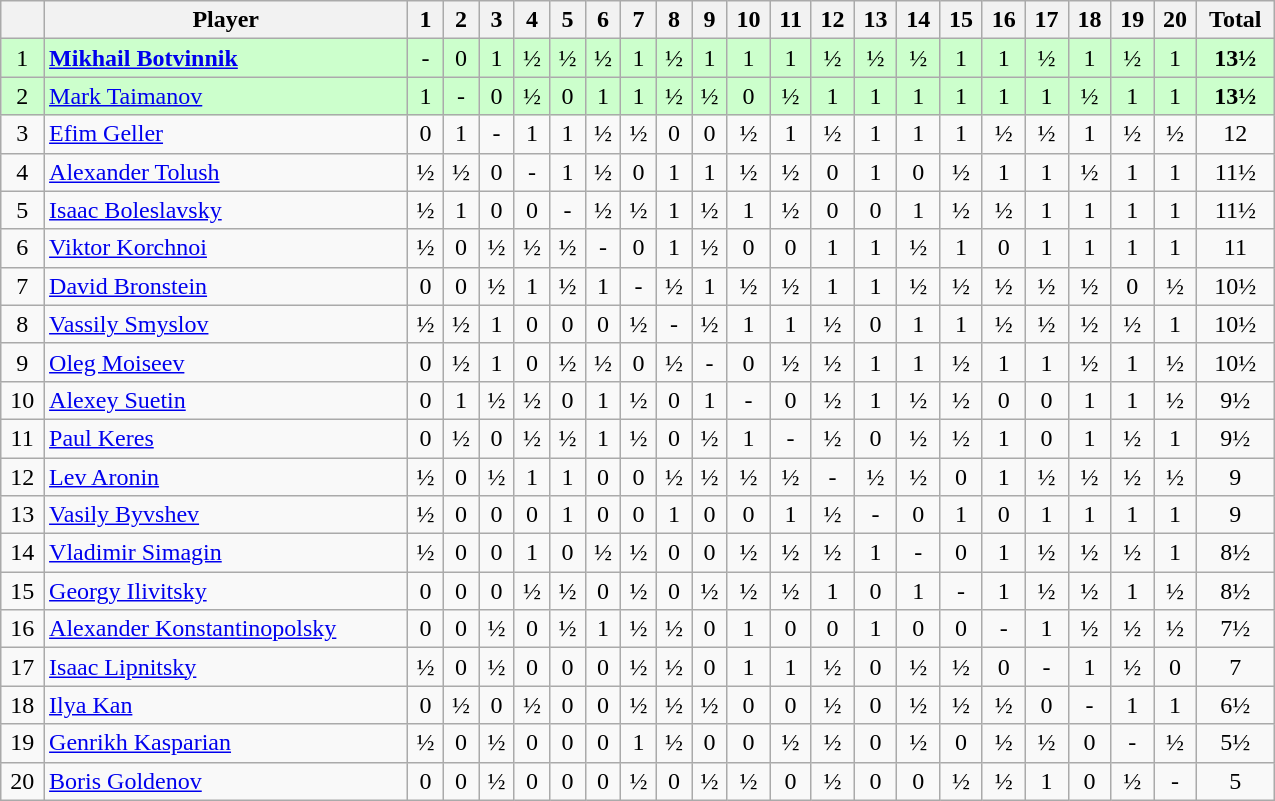<table class="wikitable" border="1" width="850px">
<tr>
<th></th>
<th>Player</th>
<th>1</th>
<th>2</th>
<th>3</th>
<th>4</th>
<th>5</th>
<th>6</th>
<th>7</th>
<th>8</th>
<th>9</th>
<th>10</th>
<th>11</th>
<th>12</th>
<th>13</th>
<th>14</th>
<th>15</th>
<th>16</th>
<th>17</th>
<th>18</th>
<th>19</th>
<th>20</th>
<th>Total</th>
</tr>
<tr align=center style="background:#ccffcc;">
<td>1</td>
<td align=left> <strong><a href='#'>Mikhail Botvinnik</a></strong></td>
<td>-</td>
<td>0</td>
<td>1</td>
<td>½</td>
<td>½</td>
<td>½</td>
<td>1</td>
<td>½</td>
<td>1</td>
<td>1</td>
<td>1</td>
<td>½</td>
<td>½</td>
<td>½</td>
<td>1</td>
<td>1</td>
<td>½</td>
<td>1</td>
<td>½</td>
<td>1</td>
<td align=center><strong>13½</strong></td>
</tr>
<tr align=center style="background:#ccffcc;">
<td>2</td>
<td align=left> <a href='#'>Mark Taimanov</a></td>
<td>1</td>
<td>-</td>
<td>0</td>
<td>½</td>
<td>0</td>
<td>1</td>
<td>1</td>
<td>½</td>
<td>½</td>
<td>0</td>
<td>½</td>
<td>1</td>
<td>1</td>
<td>1</td>
<td>1</td>
<td>1</td>
<td>1</td>
<td>½</td>
<td>1</td>
<td>1</td>
<td align=center><strong>13½</strong></td>
</tr>
<tr align=center>
<td>3</td>
<td align=left> <a href='#'>Efim Geller</a></td>
<td>0</td>
<td>1</td>
<td>-</td>
<td>1</td>
<td>1</td>
<td>½</td>
<td>½</td>
<td>0</td>
<td>0</td>
<td>½</td>
<td>1</td>
<td>½</td>
<td>1</td>
<td>1</td>
<td>1</td>
<td>½</td>
<td>½</td>
<td>1</td>
<td>½</td>
<td>½</td>
<td align=center>12</td>
</tr>
<tr align=center>
<td>4</td>
<td align=left> <a href='#'>Alexander Tolush</a></td>
<td>½</td>
<td>½</td>
<td>0</td>
<td>-</td>
<td>1</td>
<td>½</td>
<td>0</td>
<td>1</td>
<td>1</td>
<td>½</td>
<td>½</td>
<td>0</td>
<td>1</td>
<td>0</td>
<td>½</td>
<td>1</td>
<td>1</td>
<td>½</td>
<td>1</td>
<td>1</td>
<td align=center>11½</td>
</tr>
<tr align=center>
<td>5</td>
<td align=left> <a href='#'>Isaac Boleslavsky</a></td>
<td>½</td>
<td>1</td>
<td>0</td>
<td>0</td>
<td>-</td>
<td>½</td>
<td>½</td>
<td>1</td>
<td>½</td>
<td>1</td>
<td>½</td>
<td>0</td>
<td>0</td>
<td>1</td>
<td>½</td>
<td>½</td>
<td>1</td>
<td>1</td>
<td>1</td>
<td>1</td>
<td align=center>11½</td>
</tr>
<tr align=center>
<td>6</td>
<td align=left> <a href='#'>Viktor Korchnoi</a></td>
<td>½</td>
<td>0</td>
<td>½</td>
<td>½</td>
<td>½</td>
<td>-</td>
<td>0</td>
<td>1</td>
<td>½</td>
<td>0</td>
<td>0</td>
<td>1</td>
<td>1</td>
<td>½</td>
<td>1</td>
<td>0</td>
<td>1</td>
<td>1</td>
<td>1</td>
<td>1</td>
<td align=center>11</td>
</tr>
<tr align=center>
<td>7</td>
<td align=left> <a href='#'>David Bronstein</a></td>
<td>0</td>
<td>0</td>
<td>½</td>
<td>1</td>
<td>½</td>
<td>1</td>
<td>-</td>
<td>½</td>
<td>1</td>
<td>½</td>
<td>½</td>
<td>1</td>
<td>1</td>
<td>½</td>
<td>½</td>
<td>½</td>
<td>½</td>
<td>½</td>
<td>0</td>
<td>½</td>
<td align=center>10½</td>
</tr>
<tr align=center>
<td>8</td>
<td align=left> <a href='#'>Vassily Smyslov</a></td>
<td>½</td>
<td>½</td>
<td>1</td>
<td>0</td>
<td>0</td>
<td>0</td>
<td>½</td>
<td>-</td>
<td>½</td>
<td>1</td>
<td>1</td>
<td>½</td>
<td>0</td>
<td>1</td>
<td>1</td>
<td>½</td>
<td>½</td>
<td>½</td>
<td>½</td>
<td>1</td>
<td align=center>10½</td>
</tr>
<tr align=center>
<td>9</td>
<td align=left> <a href='#'>Oleg Moiseev</a></td>
<td>0</td>
<td>½</td>
<td>1</td>
<td>0</td>
<td>½</td>
<td>½</td>
<td>0</td>
<td>½</td>
<td>-</td>
<td>0</td>
<td>½</td>
<td>½</td>
<td>1</td>
<td>1</td>
<td>½</td>
<td>1</td>
<td>1</td>
<td>½</td>
<td>1</td>
<td>½</td>
<td align=center>10½</td>
</tr>
<tr align=center>
<td>10</td>
<td align=left> <a href='#'>Alexey Suetin</a></td>
<td>0</td>
<td>1</td>
<td>½</td>
<td>½</td>
<td>0</td>
<td>1</td>
<td>½</td>
<td>0</td>
<td>1</td>
<td>-</td>
<td>0</td>
<td>½</td>
<td>1</td>
<td>½</td>
<td>½</td>
<td>0</td>
<td>0</td>
<td>1</td>
<td>1</td>
<td>½</td>
<td align=center>9½</td>
</tr>
<tr align=center>
<td>11</td>
<td align=left> <a href='#'>Paul Keres</a></td>
<td>0</td>
<td>½</td>
<td>0</td>
<td>½</td>
<td>½</td>
<td>1</td>
<td>½</td>
<td>0</td>
<td>½</td>
<td>1</td>
<td>-</td>
<td>½</td>
<td>0</td>
<td>½</td>
<td>½</td>
<td>1</td>
<td>0</td>
<td>1</td>
<td>½</td>
<td>1</td>
<td align=center>9½</td>
</tr>
<tr align=center>
<td>12</td>
<td align=left> <a href='#'>Lev Aronin</a></td>
<td>½</td>
<td>0</td>
<td>½</td>
<td>1</td>
<td>1</td>
<td>0</td>
<td>0</td>
<td>½</td>
<td>½</td>
<td>½</td>
<td>½</td>
<td>-</td>
<td>½</td>
<td>½</td>
<td>0</td>
<td>1</td>
<td>½</td>
<td>½</td>
<td>½</td>
<td>½</td>
<td align=center>9</td>
</tr>
<tr align=center>
<td>13</td>
<td align=left> <a href='#'>Vasily Byvshev</a></td>
<td>½</td>
<td>0</td>
<td>0</td>
<td>0</td>
<td>1</td>
<td>0</td>
<td>0</td>
<td>1</td>
<td>0</td>
<td>0</td>
<td>1</td>
<td>½</td>
<td>-</td>
<td>0</td>
<td>1</td>
<td>0</td>
<td>1</td>
<td>1</td>
<td>1</td>
<td>1</td>
<td align=center>9</td>
</tr>
<tr align=center>
<td>14</td>
<td align=left> <a href='#'>Vladimir Simagin</a></td>
<td>½</td>
<td>0</td>
<td>0</td>
<td>1</td>
<td>0</td>
<td>½</td>
<td>½</td>
<td>0</td>
<td>0</td>
<td>½</td>
<td>½</td>
<td>½</td>
<td>1</td>
<td>-</td>
<td>0</td>
<td>1</td>
<td>½</td>
<td>½</td>
<td>½</td>
<td>1</td>
<td align=center>8½</td>
</tr>
<tr align=center>
<td>15</td>
<td align=left> <a href='#'>Georgy Ilivitsky</a></td>
<td>0</td>
<td>0</td>
<td>0</td>
<td>½</td>
<td>½</td>
<td>0</td>
<td>½</td>
<td>0</td>
<td>½</td>
<td>½</td>
<td>½</td>
<td>1</td>
<td>0</td>
<td>1</td>
<td>-</td>
<td>1</td>
<td>½</td>
<td>½</td>
<td>1</td>
<td>½</td>
<td align=center>8½</td>
</tr>
<tr align=center>
<td>16</td>
<td align=left> <a href='#'>Alexander Konstantinopolsky</a></td>
<td>0</td>
<td>0</td>
<td>½</td>
<td>0</td>
<td>½</td>
<td>1</td>
<td>½</td>
<td>½</td>
<td>0</td>
<td>1</td>
<td>0</td>
<td>0</td>
<td>1</td>
<td>0</td>
<td>0</td>
<td>-</td>
<td>1</td>
<td>½</td>
<td>½</td>
<td>½</td>
<td align=center>7½</td>
</tr>
<tr align=center>
<td>17</td>
<td align=left> <a href='#'>Isaac Lipnitsky</a></td>
<td>½</td>
<td>0</td>
<td>½</td>
<td>0</td>
<td>0</td>
<td>0</td>
<td>½</td>
<td>½</td>
<td>0</td>
<td>1</td>
<td>1</td>
<td>½</td>
<td>0</td>
<td>½</td>
<td>½</td>
<td>0</td>
<td>-</td>
<td>1</td>
<td>½</td>
<td>0</td>
<td align=center>7</td>
</tr>
<tr align=center>
<td>18</td>
<td align=left> <a href='#'>Ilya Kan</a></td>
<td>0</td>
<td>½</td>
<td>0</td>
<td>½</td>
<td>0</td>
<td>0</td>
<td>½</td>
<td>½</td>
<td>½</td>
<td>0</td>
<td>0</td>
<td>½</td>
<td>0</td>
<td>½</td>
<td>½</td>
<td>½</td>
<td>0</td>
<td>-</td>
<td>1</td>
<td>1</td>
<td align=center>6½</td>
</tr>
<tr align=center>
<td>19</td>
<td align=left> <a href='#'>Genrikh Kasparian</a></td>
<td>½</td>
<td>0</td>
<td>½</td>
<td>0</td>
<td>0</td>
<td>0</td>
<td>1</td>
<td>½</td>
<td>0</td>
<td>0</td>
<td>½</td>
<td>½</td>
<td>0</td>
<td>½</td>
<td>0</td>
<td>½</td>
<td>½</td>
<td>0</td>
<td>-</td>
<td>½</td>
<td align=center>5½</td>
</tr>
<tr align=center>
<td>20</td>
<td align=left> <a href='#'>Boris Goldenov</a></td>
<td>0</td>
<td>0</td>
<td>½</td>
<td>0</td>
<td>0</td>
<td>0</td>
<td>½</td>
<td>0</td>
<td>½</td>
<td>½</td>
<td>0</td>
<td>½</td>
<td>0</td>
<td>0</td>
<td>½</td>
<td>½</td>
<td>1</td>
<td>0</td>
<td>½</td>
<td>-</td>
<td align=center>5</td>
</tr>
</table>
